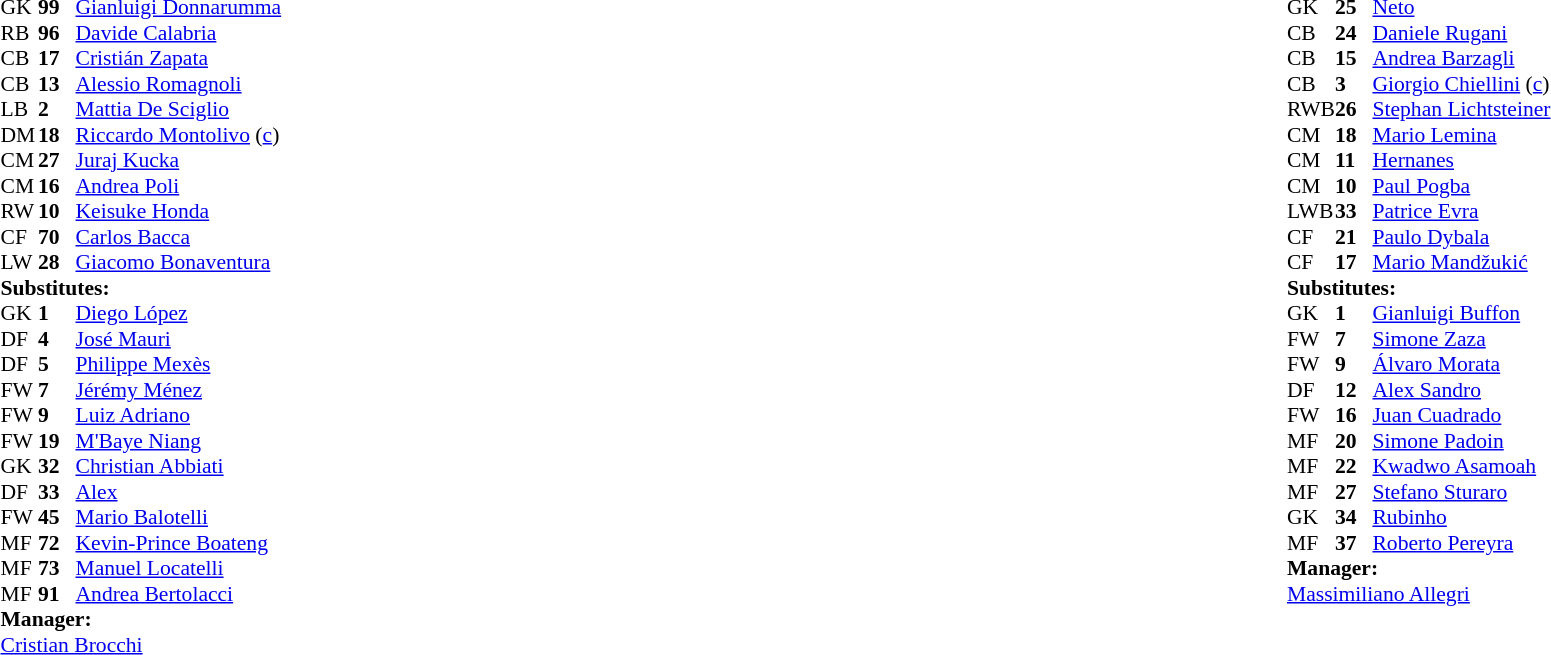<table width="100%">
<tr>
<td valign="top" width="50%"><br><table style="font-size: 90%" cellspacing="0" cellpadding="0">
<tr>
<td colspan=4></td>
</tr>
<tr>
<th width="25"></th>
<th width="25"></th>
</tr>
<tr>
<td>GK</td>
<td><strong>99</strong></td>
<td> <a href='#'>Gianluigi Donnarumma</a></td>
</tr>
<tr>
<td>RB</td>
<td><strong>96</strong></td>
<td> <a href='#'>Davide Calabria</a></td>
</tr>
<tr>
<td>CB</td>
<td><strong>17</strong></td>
<td> <a href='#'>Cristián Zapata</a></td>
<td></td>
</tr>
<tr>
<td>CB</td>
<td><strong>13</strong></td>
<td> <a href='#'>Alessio Romagnoli</a></td>
</tr>
<tr>
<td>LB</td>
<td><strong>2</strong></td>
<td> <a href='#'>Mattia De Sciglio</a></td>
</tr>
<tr>
<td>DM</td>
<td><strong>18</strong></td>
<td> <a href='#'>Riccardo Montolivo</a> (<a href='#'>c</a>)</td>
<td></td>
<td></td>
</tr>
<tr>
<td>CM</td>
<td><strong>27</strong></td>
<td> <a href='#'>Juraj Kucka</a></td>
<td></td>
<td></td>
</tr>
<tr>
<td>CM</td>
<td><strong>16</strong></td>
<td> <a href='#'>Andrea Poli</a></td>
<td></td>
<td></td>
</tr>
<tr>
<td>RW</td>
<td><strong>10</strong></td>
<td> <a href='#'>Keisuke Honda</a></td>
<td></td>
</tr>
<tr>
<td>CF</td>
<td><strong>70</strong></td>
<td> <a href='#'>Carlos Bacca</a></td>
</tr>
<tr>
<td>LW</td>
<td><strong>28</strong></td>
<td> <a href='#'>Giacomo Bonaventura</a></td>
</tr>
<tr>
<td colspan=3><strong>Substitutes:</strong></td>
</tr>
<tr>
<td>GK</td>
<td><strong>1</strong></td>
<td> <a href='#'>Diego López</a></td>
</tr>
<tr>
<td>DF</td>
<td><strong>4</strong></td>
<td> <a href='#'>José Mauri</a></td>
<td></td>
<td></td>
</tr>
<tr>
<td>DF</td>
<td><strong>5</strong></td>
<td> <a href='#'>Philippe Mexès</a></td>
</tr>
<tr>
<td>FW</td>
<td><strong>7</strong></td>
<td> <a href='#'>Jérémy Ménez</a></td>
</tr>
<tr>
<td>FW</td>
<td><strong>9</strong></td>
<td> <a href='#'>Luiz Adriano</a></td>
</tr>
<tr>
<td>FW</td>
<td><strong>19</strong></td>
<td> <a href='#'>M'Baye Niang</a></td>
<td></td>
<td></td>
</tr>
<tr>
<td>GK</td>
<td><strong>32</strong></td>
<td> <a href='#'>Christian Abbiati</a></td>
</tr>
<tr>
<td>DF</td>
<td><strong>33</strong></td>
<td> <a href='#'>Alex</a></td>
</tr>
<tr>
<td>FW</td>
<td><strong>45</strong></td>
<td> <a href='#'>Mario Balotelli</a></td>
<td></td>
<td></td>
</tr>
<tr>
<td>MF</td>
<td><strong>72</strong></td>
<td> <a href='#'>Kevin-Prince Boateng</a></td>
</tr>
<tr>
<td>MF</td>
<td><strong>73</strong></td>
<td> <a href='#'>Manuel Locatelli</a></td>
</tr>
<tr>
<td>MF</td>
<td><strong>91</strong></td>
<td> <a href='#'>Andrea Bertolacci</a></td>
</tr>
<tr>
<td colspan=3><strong>Manager:</strong></td>
</tr>
<tr>
<td colspan=3> <a href='#'>Cristian Brocchi</a></td>
</tr>
</table>
</td>
<td valign="top"></td>
<td valign="top" width="50%"><br><table style="font-size: 90%" cellspacing="0" cellpadding="0" align="center">
<tr>
<td colspan=4></td>
</tr>
<tr>
<th width=25></th>
<th width=25></th>
</tr>
<tr>
<td>GK</td>
<td><strong>25</strong></td>
<td> <a href='#'>Neto</a></td>
</tr>
<tr>
<td>CB</td>
<td><strong>24</strong></td>
<td> <a href='#'>Daniele Rugani</a></td>
<td></td>
</tr>
<tr>
<td>CB</td>
<td><strong>15</strong></td>
<td> <a href='#'>Andrea Barzagli</a></td>
<td></td>
</tr>
<tr>
<td>CB</td>
<td><strong>3</strong></td>
<td> <a href='#'>Giorgio Chiellini</a> (<a href='#'>c</a>)</td>
<td></td>
</tr>
<tr>
<td>RWB</td>
<td><strong>26</strong></td>
<td> <a href='#'>Stephan Lichtsteiner</a></td>
<td></td>
<td></td>
</tr>
<tr>
<td>CM</td>
<td><strong>18</strong></td>
<td> <a href='#'>Mario Lemina</a></td>
</tr>
<tr>
<td>CM</td>
<td><strong>11</strong></td>
<td> <a href='#'>Hernanes</a></td>
<td></td>
<td></td>
</tr>
<tr>
<td>CM</td>
<td><strong>10</strong></td>
<td> <a href='#'>Paul Pogba</a></td>
<td></td>
</tr>
<tr>
<td>LWB</td>
<td><strong>33</strong></td>
<td> <a href='#'>Patrice Evra</a></td>
<td></td>
<td></td>
</tr>
<tr>
<td>CF</td>
<td><strong>21</strong></td>
<td> <a href='#'>Paulo Dybala</a></td>
</tr>
<tr>
<td>CF</td>
<td><strong>17</strong></td>
<td> <a href='#'>Mario Mandžukić</a></td>
</tr>
<tr>
<td colspan=3><strong>Substitutes:</strong></td>
</tr>
<tr>
<td>GK</td>
<td><strong>1</strong></td>
<td> <a href='#'>Gianluigi Buffon</a></td>
</tr>
<tr>
<td>FW</td>
<td><strong>7</strong></td>
<td> <a href='#'>Simone Zaza</a></td>
</tr>
<tr>
<td>FW</td>
<td><strong>9</strong></td>
<td> <a href='#'>Álvaro Morata</a></td>
<td></td>
<td></td>
</tr>
<tr>
<td>DF</td>
<td><strong>12</strong></td>
<td> <a href='#'>Alex Sandro</a></td>
<td></td>
<td></td>
</tr>
<tr>
<td>FW</td>
<td><strong>16</strong></td>
<td> <a href='#'>Juan Cuadrado</a></td>
<td></td>
<td></td>
</tr>
<tr>
<td>MF</td>
<td><strong>20</strong></td>
<td> <a href='#'>Simone Padoin</a></td>
</tr>
<tr>
<td>MF</td>
<td><strong>22</strong></td>
<td> <a href='#'>Kwadwo Asamoah</a></td>
</tr>
<tr>
<td>MF</td>
<td><strong>27</strong></td>
<td> <a href='#'>Stefano Sturaro</a></td>
</tr>
<tr>
<td>GK</td>
<td><strong>34</strong></td>
<td> <a href='#'>Rubinho</a></td>
</tr>
<tr>
<td>MF</td>
<td><strong>37</strong></td>
<td> <a href='#'>Roberto Pereyra</a></td>
</tr>
<tr>
<td colspan=3><strong>Manager:</strong></td>
</tr>
<tr>
<td colspan=3> <a href='#'>Massimiliano Allegri</a></td>
</tr>
</table>
</td>
</tr>
</table>
